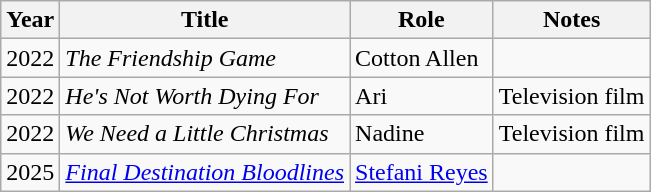<table class="wikitable sortable">
<tr>
<th>Year</th>
<th>Title</th>
<th class="unsortable">Role</th>
<th class="unsortable">Notes</th>
</tr>
<tr>
<td>2022</td>
<td data-sort-value="Friendship Game, The"><em>The Friendship Game</em></td>
<td>Cotton Allen</td>
<td></td>
</tr>
<tr>
<td>2022</td>
<td><em>He's Not Worth Dying For</em></td>
<td>Ari</td>
<td>Television film</td>
</tr>
<tr>
<td>2022</td>
<td><em>We Need a Little Christmas</em></td>
<td>Nadine</td>
<td>Television film</td>
</tr>
<tr>
<td>2025</td>
<td><em><a href='#'>Final Destination Bloodlines</a></em></td>
<td><a href='#'>Stefani Reyes</a></td>
<td></td>
</tr>
</table>
